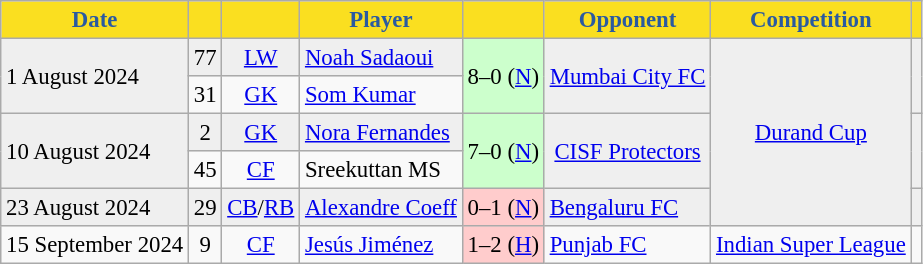<table class="wikitable sortable" style="text-align:center; font-size:95%;">
<tr>
<th style="background:#FADF20; color:#2A5AA1; text-align:center;">Date</th>
<th style="background:#FADF20; color:#2A5AA1; text-align:center;"></th>
<th style="background:#FADF20; color:#2A5AA1; text-align:center;"></th>
<th style="background:#FADF20; color:#2A5AA1; text-align:center;">Player</th>
<th style="background:#FADF20; color:#2A5AA1; text-align:center;"></th>
<th style="background:#FADF20; color:#2A5AA1; text-align:center;">Opponent</th>
<th style="background:#FADF20; color:#2A5AA1; text-align:center;">Competition</th>
<th style="background:#FADF20; color:#2A5AA1; text-align:center;" class="unsortable"></th>
</tr>
<tr bgcolor="#EFEFEF">
<td rowspan="2" style="text-align:left">1 August 2024</td>
<td>77</td>
<td><a href='#'>LW</a></td>
<td style="text-align:left"> <a href='#'>Noah Sadaoui</a></td>
<td rowspan="2" style="background:#CCFFCC; text-align:center">8–0 (<a href='#'>N</a>)</td>
<td rowspan="2" style="text-align:left"> <a href='#'>Mumbai City FC</a></td>
<td rowspan="5"><a href='#'>Durand Cup</a></td>
<td rowspan="2"></td>
</tr>
<tr>
<td>31</td>
<td><a href='#'>GK</a></td>
<td style="text-align:left;"> <a href='#'>Som Kumar</a></td>
</tr>
<tr bgcolor="#EFEFEF">
<td rowspan="2" style="text-align:left">10 August 2024</td>
<td>2</td>
<td><a href='#'>GK</a></td>
<td style="text-align:left;"> <a href='#'>Nora Fernandes</a></td>
<td rowspan="2" rowspan="2" style="background:#CCFFCC; text-align:center">7–0 (<a href='#'>N</a>)</td>
<td rowspan="2"> <a href='#'>CISF Protectors</a></td>
<td rowspan="2"></td>
</tr>
<tr>
<td>45</td>
<td><a href='#'>CF</a></td>
<td style="text-align:left;"> Sreekuttan MS</td>
</tr>
<tr bgcolor="#EFEFEF">
<td style="text-align:left;">23 August 2024</td>
<td>29</td>
<td><a href='#'>CB</a>/<a href='#'>RB</a></td>
<td style="text-align:left;"> <a href='#'>Alexandre Coeff</a></td>
<td style="background:#FFCCCC; text-align:center">0–1 (<a href='#'>N</a>)</td>
<td style="text-align:left;"> <a href='#'>Bengaluru FC</a></td>
<td></td>
</tr>
<tr>
<td style="text-align:left">15 September 2024</td>
<td>9</td>
<td><a href='#'>CF</a></td>
<td style="text-align:left;"> <a href='#'>Jesús Jiménez</a></td>
<td style="background:#FFCCCC; text-align:center">1–2 (<a href='#'>H</a>)</td>
<td style="text-align:left;"> <a href='#'>Punjab FC</a></td>
<td><a href='#'>Indian Super League</a></td>
<td></td>
</tr>
</table>
